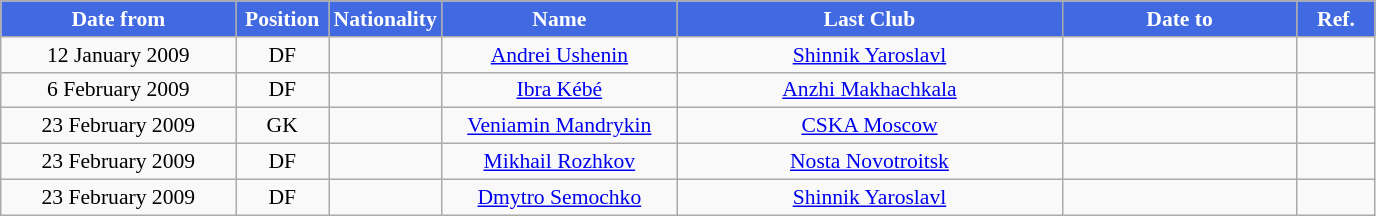<table class="wikitable"  style="text-align:center; font-size:90%; ">
<tr>
<th style="background:#4169E1; color:white; width:150px;">Date from</th>
<th style="background:#4169E1; color:white; width:55px;">Position</th>
<th style="background:#4169E1; color:white; width:55px;">Nationality</th>
<th style="background:#4169E1; color:white; width:150px;">Name</th>
<th style="background:#4169E1; color:white; width:250px;">Last Club</th>
<th style="background:#4169E1; color:white; width:150px;">Date to</th>
<th style="background:#4169E1; color:white; width:45px;">Ref.</th>
</tr>
<tr>
<td>12 January 2009</td>
<td>DF</td>
<td></td>
<td><a href='#'>Andrei Ushenin</a></td>
<td><a href='#'>Shinnik Yaroslavl</a></td>
<td></td>
<td></td>
</tr>
<tr>
<td>6 February 2009</td>
<td>DF</td>
<td></td>
<td><a href='#'>Ibra Kébé</a></td>
<td><a href='#'>Anzhi Makhachkala</a></td>
<td></td>
<td></td>
</tr>
<tr>
<td>23 February 2009</td>
<td>GK</td>
<td></td>
<td><a href='#'>Veniamin Mandrykin</a></td>
<td><a href='#'>CSKA Moscow</a></td>
<td></td>
<td></td>
</tr>
<tr>
<td>23 February 2009</td>
<td>DF</td>
<td></td>
<td><a href='#'>Mikhail Rozhkov</a></td>
<td><a href='#'>Nosta Novotroitsk</a></td>
<td></td>
<td></td>
</tr>
<tr>
<td>23 February 2009</td>
<td>DF</td>
<td></td>
<td><a href='#'>Dmytro Semochko</a></td>
<td><a href='#'>Shinnik Yaroslavl</a></td>
<td></td>
<td></td>
</tr>
</table>
